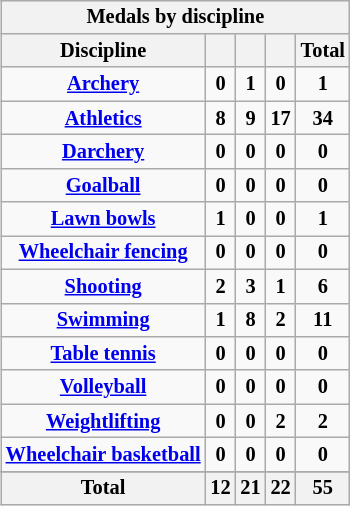<table class="wikitable" style="font-size:85%" align="right">
<tr bgcolor="#efefef">
<th colspan=6>Medals by discipline</th>
</tr>
<tr style="text-align:center;">
<th>Discipline</th>
<th></th>
<th></th>
<th></th>
<th>Total</th>
</tr>
<tr style="text-align:center; font-weight:bold;">
<td><a href='#'>Archery</a></td>
<td>0</td>
<td>1</td>
<td>0</td>
<td>1</td>
</tr>
<tr style="text-align:center; font-weight:bold;">
<td><a href='#'>Athletics</a></td>
<td>8</td>
<td>9</td>
<td>17</td>
<td>34</td>
</tr>
<tr style="text-align:center; font-weight:bold;">
<td><a href='#'>Darchery</a></td>
<td>0</td>
<td>0</td>
<td>0</td>
<td>0</td>
</tr>
<tr style="text-align:center; font-weight:bold;">
<td><a href='#'>Goalball</a></td>
<td>0</td>
<td>0</td>
<td>0</td>
<td>0</td>
</tr>
<tr style="text-align:center; font-weight:bold;">
<td><a href='#'>Lawn bowls</a></td>
<td>1</td>
<td>0</td>
<td>0</td>
<td>1</td>
</tr>
<tr style="text-align:center; font-weight:bold;">
<td><a href='#'>Wheelchair fencing</a></td>
<td>0</td>
<td>0</td>
<td>0</td>
<td>0</td>
</tr>
<tr style="text-align:center; font-weight:bold;">
<td><a href='#'>Shooting</a></td>
<td>2</td>
<td>3</td>
<td>1</td>
<td>6</td>
</tr>
<tr style="text-align:center; font-weight:bold;">
<td><a href='#'>Swimming</a></td>
<td>1</td>
<td>8</td>
<td>2</td>
<td>11</td>
</tr>
<tr style="text-align:center; font-weight:bold;">
<td><a href='#'>Table tennis</a></td>
<td>0</td>
<td>0</td>
<td>0</td>
<td>0</td>
</tr>
<tr style="text-align:center; font-weight:bold;">
<td><a href='#'>Volleyball</a></td>
<td>0</td>
<td>0</td>
<td>0</td>
<td>0</td>
</tr>
<tr style="text-align:center; font-weight:bold;">
<td><a href='#'>Weightlifting</a></td>
<td>0</td>
<td>0</td>
<td>2</td>
<td>2</td>
</tr>
<tr style="text-align:center; font-weight:bold;">
<td><a href='#'>Wheelchair basketball</a></td>
<td>0</td>
<td>0</td>
<td>0</td>
<td>0</td>
</tr>
<tr style="text-align:center; font-weight:bold;">
</tr>
<tr style="text-align:center;">
<th>Total</th>
<th>12</th>
<th>21</th>
<th>22</th>
<th>55</th>
</tr>
</table>
